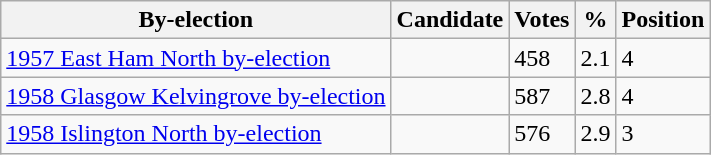<table class="wikitable sortable">
<tr>
<th>By-election</th>
<th>Candidate</th>
<th>Votes</th>
<th>%</th>
<th>Position</th>
</tr>
<tr>
<td><a href='#'>1957 East Ham North by-election</a></td>
<td></td>
<td>458</td>
<td>2.1</td>
<td>4</td>
</tr>
<tr>
<td><a href='#'>1958 Glasgow Kelvingrove by-election</a></td>
<td></td>
<td>587</td>
<td>2.8</td>
<td>4</td>
</tr>
<tr>
<td><a href='#'>1958 Islington North by-election</a></td>
<td></td>
<td>576</td>
<td>2.9</td>
<td>3</td>
</tr>
</table>
